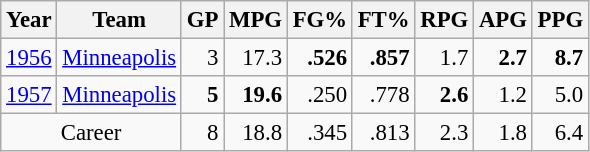<table class="wikitable sortable" style="font-size:95%; text-align:right;">
<tr>
<th>Year</th>
<th>Team</th>
<th>GP</th>
<th>MPG</th>
<th>FG%</th>
<th>FT%</th>
<th>RPG</th>
<th>APG</th>
<th>PPG</th>
</tr>
<tr>
<td style="text-align:left;"><a href='#'>1956</a></td>
<td style="text-align:left;"><a href='#'>Minneapolis</a></td>
<td>3</td>
<td>17.3</td>
<td><strong>.526</strong></td>
<td><strong>.857</strong></td>
<td>1.7</td>
<td><strong>2.7</strong></td>
<td><strong>8.7</strong></td>
</tr>
<tr>
<td style="text-align:left;"><a href='#'>1957</a></td>
<td style="text-align:left;"><a href='#'>Minneapolis</a></td>
<td><strong>5</strong></td>
<td><strong>19.6</strong></td>
<td>.250</td>
<td>.778</td>
<td><strong>2.6</strong></td>
<td>1.2</td>
<td>5.0</td>
</tr>
<tr class="sortbottom">
<td style="text-align:center;" colspan="2">Career</td>
<td>8</td>
<td>18.8</td>
<td>.345</td>
<td>.813</td>
<td>2.3</td>
<td>1.8</td>
<td>6.4</td>
</tr>
</table>
